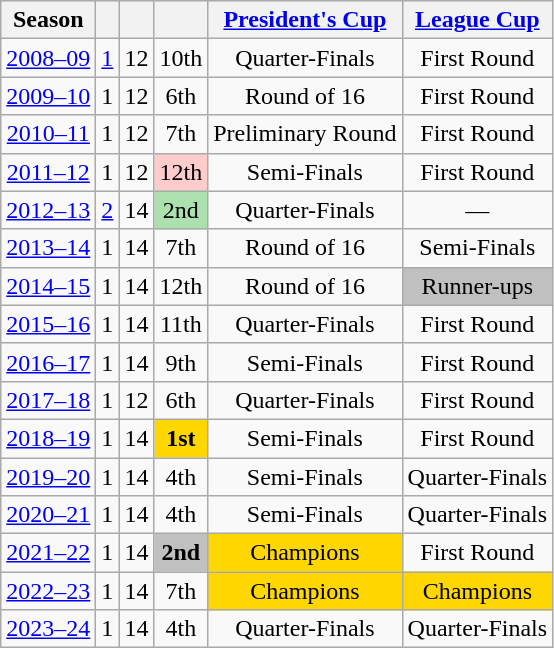<table class="wikitable" style="text-align:center">
<tr bgcolor="#efefef">
<th>Season</th>
<th></th>
<th></th>
<th></th>
<th><a href='#'>President's Cup</a></th>
<th><a href='#'>League Cup</a></th>
</tr>
<tr>
<td><a href='#'>2008–09</a></td>
<td><a href='#'>1</a></td>
<td>12</td>
<td>10th</td>
<td>Quarter-Finals</td>
<td>First Round</td>
</tr>
<tr>
<td><a href='#'>2009–10</a></td>
<td>1</td>
<td>12</td>
<td>6th</td>
<td>Round of 16</td>
<td>First Round</td>
</tr>
<tr>
<td><a href='#'>2010–11</a></td>
<td>1</td>
<td>12</td>
<td>7th</td>
<td>Preliminary Round</td>
<td>First Round</td>
</tr>
<tr>
<td><a href='#'>2011–12</a></td>
<td>1</td>
<td>12</td>
<td bgcolor="#FFCCCC">12th</td>
<td>Semi-Finals</td>
<td>First Round</td>
</tr>
<tr>
<td><a href='#'>2012–13</a></td>
<td><a href='#'>2</a></td>
<td>14</td>
<td bgcolor="#ACE1AF">2nd</td>
<td>Quarter-Finals</td>
<td>—</td>
</tr>
<tr>
<td><a href='#'>2013–14</a></td>
<td>1</td>
<td>14</td>
<td>7th</td>
<td>Round of 16</td>
<td>Semi-Finals</td>
</tr>
<tr>
<td><a href='#'>2014–15</a></td>
<td>1</td>
<td>14</td>
<td>12th</td>
<td>Round of 16</td>
<td bgcolor=silver>Runner-ups</td>
</tr>
<tr>
<td><a href='#'>2015–16</a></td>
<td>1</td>
<td>14</td>
<td>11th</td>
<td>Quarter-Finals</td>
<td>First Round</td>
</tr>
<tr>
<td><a href='#'>2016–17</a></td>
<td>1</td>
<td>14</td>
<td>9th</td>
<td>Semi-Finals</td>
<td>First Round</td>
</tr>
<tr>
<td><a href='#'>2017–18</a></td>
<td>1</td>
<td>12</td>
<td>6th</td>
<td>Quarter-Finals</td>
<td>First Round</td>
</tr>
<tr>
<td><a href='#'>2018–19</a></td>
<td>1</td>
<td>14</td>
<td bgcolor=gold><strong>1st</strong></td>
<td>Semi-Finals</td>
<td>First Round</td>
</tr>
<tr>
<td><a href='#'>2019–20</a></td>
<td>1</td>
<td>14</td>
<td>4th</td>
<td>Semi-Finals</td>
<td>Quarter-Finals</td>
</tr>
<tr>
<td><a href='#'>2020–21</a></td>
<td>1</td>
<td>14</td>
<td>4th</td>
<td>Semi-Finals</td>
<td>Quarter-Finals</td>
</tr>
<tr>
<td><a href='#'>2021–22</a></td>
<td>1</td>
<td>14</td>
<td bgcolor=silver><strong>2nd</strong></td>
<td bgcolor=gold>Champions</td>
<td>First Round</td>
</tr>
<tr>
<td><a href='#'>2022–23</a></td>
<td>1</td>
<td>14</td>
<td>7th</td>
<td bgcolor=gold>Champions</td>
<td bgcolor=gold>Champions</td>
</tr>
<tr>
<td><a href='#'>2023–24</a></td>
<td>1</td>
<td>14</td>
<td>4th</td>
<td>Quarter-Finals</td>
<td>Quarter-Finals</td>
</tr>
</table>
